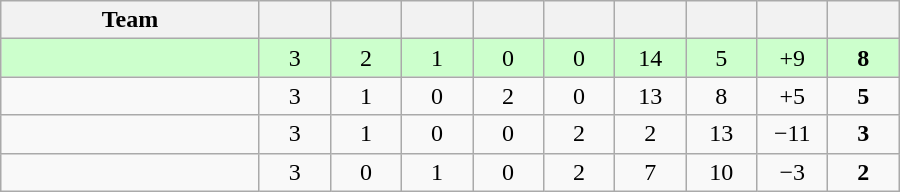<table class="wikitable" style="text-align:center;">
<tr>
<th width=165>Team</th>
<th width=40></th>
<th width=40></th>
<th width=40></th>
<th width=40></th>
<th width=40></th>
<th width=40></th>
<th width=40></th>
<th width=40></th>
<th width=40></th>
</tr>
<tr bgcolor=ccffcc>
<td style="text-align:left;"></td>
<td>3</td>
<td>2</td>
<td>1</td>
<td>0</td>
<td>0</td>
<td>14</td>
<td>5</td>
<td>+9</td>
<td><strong>8</strong></td>
</tr>
<tr>
<td style="text-align:left;"></td>
<td>3</td>
<td>1</td>
<td>0</td>
<td>2</td>
<td>0</td>
<td>13</td>
<td>8</td>
<td>+5</td>
<td><strong>5</strong></td>
</tr>
<tr>
<td style="text-align:left;"></td>
<td>3</td>
<td>1</td>
<td>0</td>
<td>0</td>
<td>2</td>
<td>2</td>
<td>13</td>
<td>−11</td>
<td><strong>3</strong></td>
</tr>
<tr>
<td style="text-align:left;"></td>
<td>3</td>
<td>0</td>
<td>1</td>
<td>0</td>
<td>2</td>
<td>7</td>
<td>10</td>
<td>−3</td>
<td><strong>2</strong></td>
</tr>
</table>
